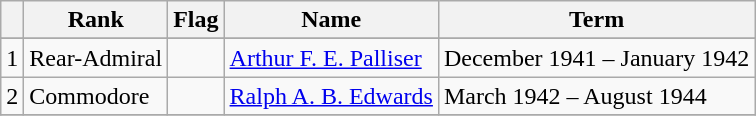<table class="wikitable">
<tr>
<th></th>
<th>Rank</th>
<th>Flag</th>
<th>Name</th>
<th>Term</th>
</tr>
<tr>
</tr>
<tr>
<td>1</td>
<td>Rear-Admiral</td>
<td></td>
<td><a href='#'>Arthur F. E. Palliser</a></td>
<td>December 1941 – January 1942</td>
</tr>
<tr>
<td>2</td>
<td>Commodore</td>
<td></td>
<td><a href='#'>Ralph A. B. Edwards</a></td>
<td>March 1942 – August 1944</td>
</tr>
<tr>
</tr>
</table>
